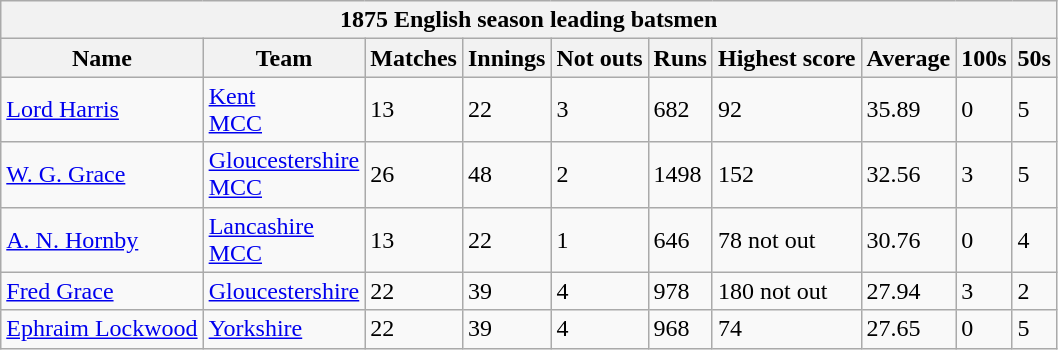<table class="wikitable">
<tr>
<th bgcolor="#efefef" colspan="10">1875 English season leading batsmen</th>
</tr>
<tr bgcolor="#efefef">
<th>Name</th>
<th>Team</th>
<th>Matches</th>
<th>Innings</th>
<th>Not outs</th>
<th>Runs</th>
<th>Highest score</th>
<th>Average</th>
<th>100s</th>
<th>50s</th>
</tr>
<tr>
<td><a href='#'>Lord Harris</a></td>
<td><a href='#'>Kent</a><br><a href='#'>MCC</a></td>
<td>13</td>
<td>22</td>
<td>3</td>
<td>682</td>
<td>92</td>
<td>35.89</td>
<td>0</td>
<td>5</td>
</tr>
<tr>
<td><a href='#'>W. G. Grace</a></td>
<td><a href='#'>Gloucestershire</a><br><a href='#'>MCC</a></td>
<td>26</td>
<td>48</td>
<td>2</td>
<td>1498</td>
<td>152</td>
<td>32.56</td>
<td>3</td>
<td>5</td>
</tr>
<tr>
<td><a href='#'>A. N. Hornby</a></td>
<td><a href='#'>Lancashire</a><br><a href='#'>MCC</a></td>
<td>13</td>
<td>22</td>
<td>1</td>
<td>646</td>
<td>78 not out</td>
<td>30.76</td>
<td>0</td>
<td>4</td>
</tr>
<tr>
<td><a href='#'>Fred Grace</a></td>
<td><a href='#'>Gloucestershire</a></td>
<td>22</td>
<td>39</td>
<td>4</td>
<td>978</td>
<td>180 not out</td>
<td>27.94</td>
<td>3</td>
<td>2</td>
</tr>
<tr>
<td><a href='#'>Ephraim Lockwood</a></td>
<td><a href='#'>Yorkshire</a></td>
<td>22</td>
<td>39</td>
<td>4</td>
<td>968</td>
<td>74</td>
<td>27.65</td>
<td>0</td>
<td>5</td>
</tr>
</table>
